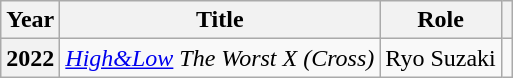<table class="wikitable plainrowheaders">
<tr>
<th scope="col">Year</th>
<th scope="col">Title</th>
<th scope="col">Role</th>
<th scope="col" class="unsortable"></th>
</tr>
<tr>
<th scope="row">2022</th>
<td><em><a href='#'>High&Low</a> The Worst X (Cross)</em></td>
<td>Ryo Suzaki</td>
<td style="text-align:center"></td>
</tr>
</table>
